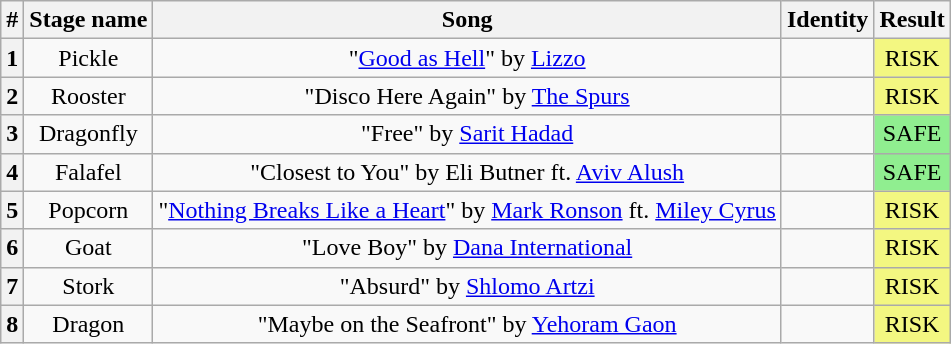<table class="wikitable plainrowheaders" style="text-align: center;">
<tr>
<th>#</th>
<th>Stage name</th>
<th>Song</th>
<th>Identity</th>
<th>Result</th>
</tr>
<tr>
<th>1</th>
<td>Pickle</td>
<td>"<a href='#'>Good as Hell</a>" by <a href='#'>Lizzo</a></td>
<td></td>
<td bgcolor="F3F781">RISK</td>
</tr>
<tr>
<th>2</th>
<td>Rooster</td>
<td>"Disco Here Again" by <a href='#'>The Spurs</a></td>
<td></td>
<td bgcolor="F3F781">RISK</td>
</tr>
<tr>
<th>3</th>
<td>Dragonfly</td>
<td>"Free" by <a href='#'>Sarit Hadad</a></td>
<td></td>
<td bgcolor="lightgreen">SAFE</td>
</tr>
<tr>
<th>4</th>
<td>Falafel</td>
<td>"Closest to You" by Eli Butner ft. <a href='#'>Aviv Alush</a></td>
<td></td>
<td bgcolor="lightgreen">SAFE</td>
</tr>
<tr>
<th>5</th>
<td>Popcorn</td>
<td>"<a href='#'>Nothing Breaks Like a Heart</a>" by <a href='#'>Mark Ronson</a> ft. <a href='#'>Miley Cyrus</a></td>
<td></td>
<td bgcolor="F3F781">RISK</td>
</tr>
<tr>
<th>6</th>
<td>Goat</td>
<td>"Love Boy" by <a href='#'>Dana International</a></td>
<td></td>
<td bgcolor="F3F781">RISK</td>
</tr>
<tr>
<th>7</th>
<td>Stork</td>
<td>"Absurd" by <a href='#'>Shlomo Artzi</a></td>
<td></td>
<td bgcolor="F3F781">RISK</td>
</tr>
<tr>
<th>8</th>
<td>Dragon</td>
<td>"Maybe on the Seafront" by <a href='#'>Yehoram Gaon</a></td>
<td></td>
<td bgcolor="F3F781">RISK</td>
</tr>
</table>
